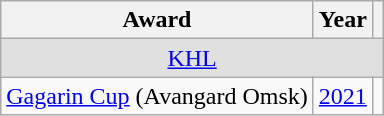<table class="wikitable">
<tr>
<th>Award</th>
<th>Year</th>
<th></th>
</tr>
<tr ALIGN="center" bgcolor="#e0e0e0">
<td colspan="3"><a href='#'>KHL</a></td>
</tr>
<tr>
<td><a href='#'>Gagarin Cup</a> (Avangard Omsk)</td>
<td><a href='#'>2021</a></td>
<td></td>
</tr>
</table>
